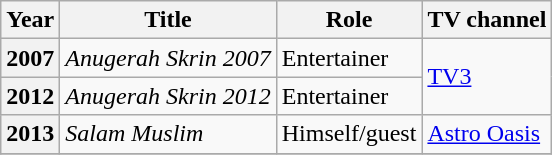<table class="wikitable">
<tr>
<th>Year</th>
<th>Title</th>
<th>Role</th>
<th>TV channel</th>
</tr>
<tr>
<th>2007</th>
<td><em>Anugerah Skrin 2007</em></td>
<td>Entertainer</td>
<td rowspan="2"><a href='#'>TV3</a></td>
</tr>
<tr>
<th>2012</th>
<td><em>Anugerah Skrin 2012</em></td>
<td>Entertainer</td>
</tr>
<tr>
<th>2013</th>
<td><em>Salam Muslim</em></td>
<td>Himself/guest</td>
<td><a href='#'>Astro Oasis</a></td>
</tr>
<tr>
</tr>
</table>
